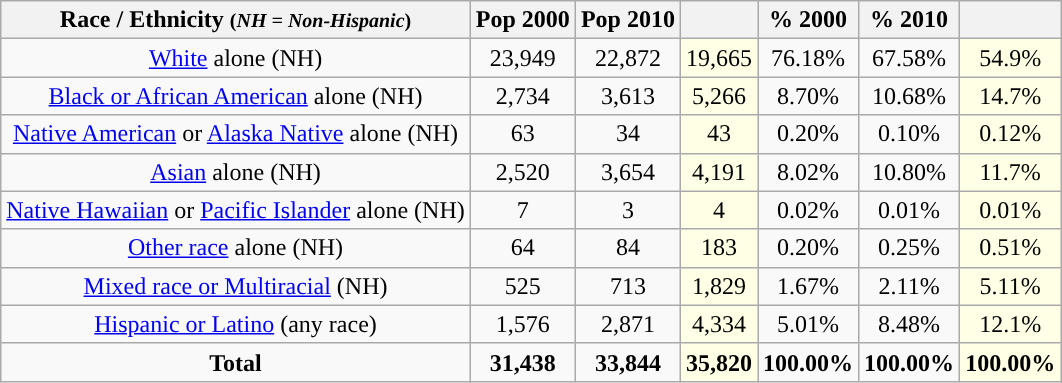<table class="wikitable" style="text-align:center;">
<tr>
<th>Race / Ethnicity <small>(<em>NH = Non-Hispanic</em>)</small></th>
<th>Pop 2000</th>
<th>Pop 2010</th>
<th></th>
<th>% 2000</th>
<th>% 2010</th>
<th></th>
</tr>
<tr>
<td><a href='#'>White</a> alone (NH)</td>
<td>23,949</td>
<td>22,872</td>
<td style='background: #ffffe6;'>19,665</td>
<td>76.18%</td>
<td>67.58%</td>
<td style='background: #ffffe6;'>54.9%</td>
</tr>
<tr>
<td><a href='#'>Black or African American</a> alone (NH)</td>
<td>2,734</td>
<td>3,613</td>
<td style='background: #ffffe6;'>5,266</td>
<td>8.70%</td>
<td>10.68%</td>
<td style='background: #ffffe6;'>14.7%</td>
</tr>
<tr>
<td><a href='#'>Native American</a> or <a href='#'>Alaska Native</a> alone (NH)</td>
<td>63</td>
<td>34</td>
<td style='background: #ffffe6;'>43</td>
<td>0.20%</td>
<td>0.10%</td>
<td style='background: #ffffe6;'>0.12%</td>
</tr>
<tr>
<td><a href='#'>Asian</a> alone (NH)</td>
<td>2,520</td>
<td>3,654</td>
<td style='background: #ffffe6;'>4,191</td>
<td>8.02%</td>
<td>10.80%</td>
<td style='background: #ffffe6;'>11.7%</td>
</tr>
<tr>
<td><a href='#'>Native Hawaiian</a> or <a href='#'>Pacific Islander</a> alone (NH)</td>
<td>7</td>
<td>3</td>
<td style='background: #ffffe6;'>4</td>
<td>0.02%</td>
<td>0.01%</td>
<td style='background: #ffffe6;'>0.01%</td>
</tr>
<tr>
<td><a href='#'>Other race</a> alone (NH)</td>
<td>64</td>
<td>84</td>
<td style='background: #ffffe6;'>183</td>
<td>0.20%</td>
<td>0.25%</td>
<td style='background: #ffffe6;'>0.51%</td>
</tr>
<tr>
<td><a href='#'>Mixed race or Multiracial</a> (NH)</td>
<td>525</td>
<td>713</td>
<td style='background: #ffffe6;'>1,829</td>
<td>1.67%</td>
<td>2.11%</td>
<td style='background: #ffffe6;'>5.11%</td>
</tr>
<tr>
<td><a href='#'>Hispanic or Latino</a> (any race)</td>
<td>1,576</td>
<td>2,871</td>
<td style='background: #ffffe6;'>4,334</td>
<td>5.01%</td>
<td>8.48%</td>
<td style='background: #ffffe6;'>12.1%</td>
</tr>
<tr>
<td><strong>Total</strong></td>
<td><strong>31,438</strong></td>
<td><strong>33,844</strong></td>
<td style='background: #ffffe6;'><strong>35,820</strong></td>
<td><strong>100.00%</strong></td>
<td><strong>100.00%</strong></td>
<td style='background: #ffffe6;'><strong>100.00%</strong></td>
</tr>
</table>
